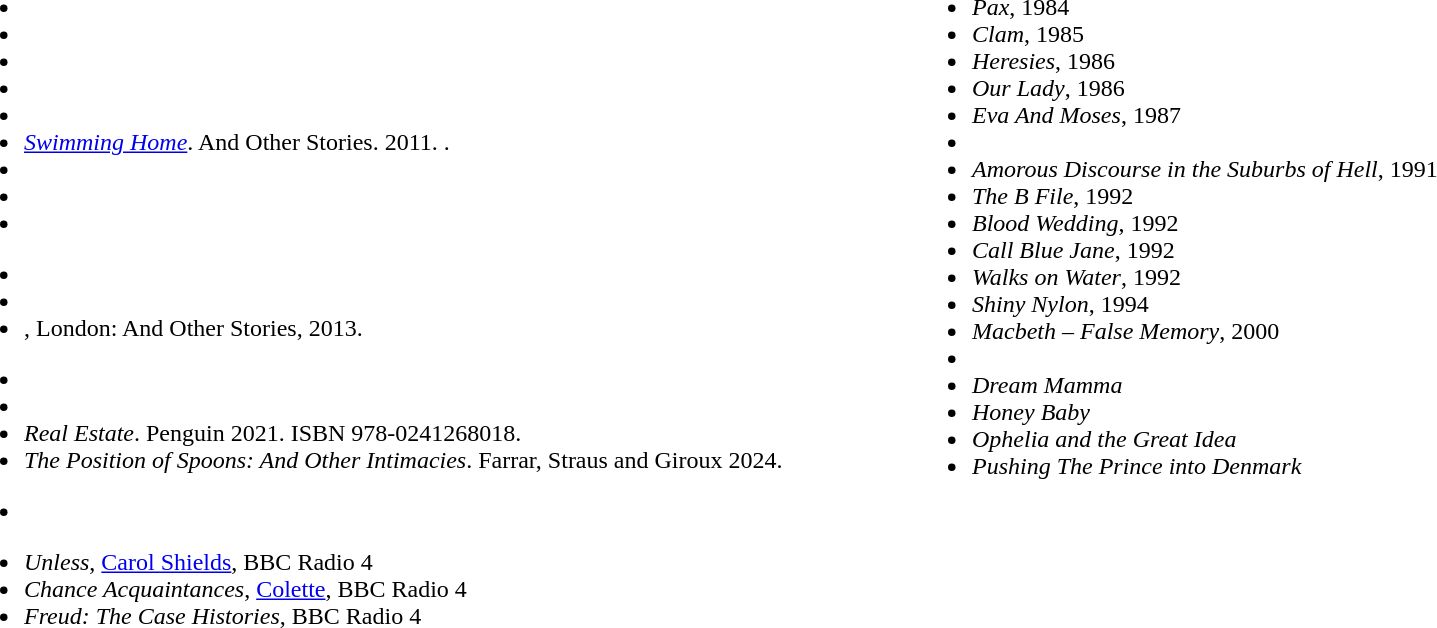<table style="width:100%" cellspacing="0" cellpadding="0">
<tr valign="top">
<td style="width:50%"><br><ul><li></li><li></li><li></li><li></li><li></li><li><em><a href='#'>Swimming Home</a></em>. And Other Stories. 2011. .</li><li></li><li></li><li></li></ul><ul><li></li><li></li><li>, London: And Other Stories, 2013. </li></ul><ul><li></li><li></li><li><em>Real Estate</em>. Penguin 2021. ISBN 978-0241268018.</li><li><em>The Position of Spoons: And Other Intimacies</em>. Farrar, Straus and Giroux 2024. </li></ul><ul><li></li></ul><ul><li><em>Unless</em>, <a href='#'>Carol Shields</a>, BBC Radio 4</li><li><em>Chance Acquaintances</em>, <a href='#'>Colette</a>, BBC Radio 4</li><li><em>Freud: The Case Histories</em>, BBC Radio 4</li></ul></td>
<td></td>
<td style="width:50%"><br><ul><li><em>Pax</em>, 1984</li><li><em>Clam</em>, 1985</li><li><em>Heresies</em>, 1986</li><li><em>Our Lady</em>, 1986</li><li><em>Eva And Moses</em>, 1987</li><li></li><li><em>Amorous Discourse in the Suburbs of Hell</em>, 1991</li><li><em>The B File</em>, 1992</li><li><em>Blood Wedding</em>, 1992</li><li><em>Call Blue Jane</em>, 1992</li><li><em>Walks on Water</em>, 1992</li><li><em>Shiny Nylon</em>, 1994</li><li><em>Macbeth – False Memory</em>, 2000</li><li></li><li><em>Dream Mamma</em></li><li><em>Honey Baby</em></li><li><em>Ophelia and the Great Idea</em></li><li><em>Pushing The Prince into Denmark</em></li></ul></td>
</tr>
</table>
